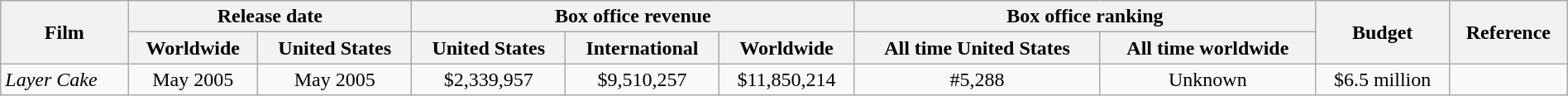<table class="wikitable" style="width:100%;">
<tr>
<th rowspan="2">Film</th>
<th colspan="2">Release date</th>
<th colspan="3">Box office revenue</th>
<th colspan="2" text="wrap">Box office ranking</th>
<th rowspan="2" style="text-align:center;">Budget</th>
<th rowspan="2" style="text-align:center;">Reference</th>
</tr>
<tr>
<th>Worldwide</th>
<th>United States</th>
<th>United States</th>
<th>International</th>
<th>Worldwide</th>
<th>All time United States</th>
<th>All time worldwide</th>
</tr>
<tr>
<td><em>Layer Cake</em></td>
<td style="text-align:center;">May 2005</td>
<td style="text-align:center;">May 2005</td>
<td style="text-align:center;">$2,339,957</td>
<td style="text-align:center;">$9,510,257</td>
<td style="text-align:center;">$11,850,214</td>
<td style="text-align:center;">#5,288</td>
<td style="text-align:center;">Unknown</td>
<td style="text-align:center;">$6.5 million</td>
<td style="text-align:center;"></td>
</tr>
</table>
